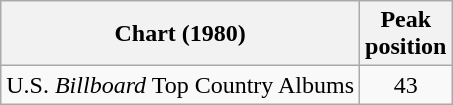<table class="wikitable">
<tr>
<th>Chart (1980)</th>
<th>Peak<br>position</th>
</tr>
<tr>
<td>U.S. <em>Billboard</em> Top Country Albums</td>
<td align="center">43</td>
</tr>
</table>
